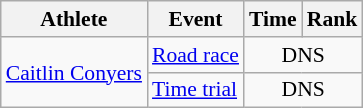<table class=wikitable style="font-size:90%;">
<tr>
<th>Athlete</th>
<th>Event</th>
<th>Time</th>
<th>Rank</th>
</tr>
<tr align=center>
<td align=left rowspan=2><a href='#'>Caitlin Conyers</a></td>
<td align=left rowspan=1><a href='#'>Road race</a></td>
<td colspan="2">DNS</td>
</tr>
<tr align=center>
<td align=left rowspan=1><a href='#'>Time trial</a></td>
<td colspan=2>DNS</td>
</tr>
</table>
